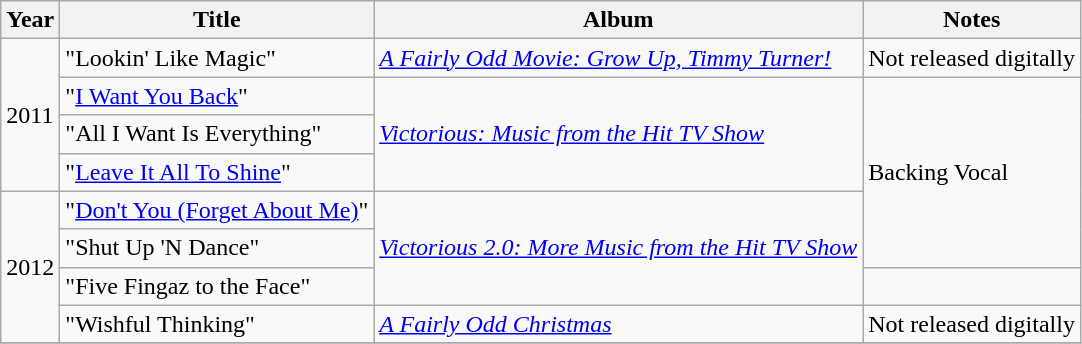<table class="wikitable">
<tr>
<th>Year</th>
<th>Title</th>
<th>Album</th>
<th>Notes</th>
</tr>
<tr>
<td rowspan="4">2011</td>
<td>"Lookin' Like Magic" </td>
<td><em><a href='#'>A Fairly Odd Movie: Grow Up, Timmy Turner!</a></em></td>
<td>Not released digitally</td>
</tr>
<tr>
<td>"<a href='#'>I Want You Back</a>" </td>
<td rowspan="3"><em><a href='#'>Victorious: Music from the Hit TV Show</a></em></td>
<td rowspan="5">Backing Vocal</td>
</tr>
<tr>
<td>"All I Want Is Everything" </td>
</tr>
<tr>
<td>"<a href='#'>Leave It All To Shine</a>" </td>
</tr>
<tr>
<td rowspan="4">2012</td>
<td>"<a href='#'>Don't You (Forget About Me)</a>" </td>
<td rowspan="3"><em><a href='#'>Victorious 2.0: More Music from the Hit TV Show</a></em></td>
</tr>
<tr>
<td>"Shut Up 'N Dance" </td>
</tr>
<tr>
<td>"Five Fingaz to the Face" </td>
<td></td>
</tr>
<tr>
<td>"Wishful Thinking" </td>
<td><em><a href='#'>A Fairly Odd Christmas</a></em></td>
<td>Not released digitally</td>
</tr>
<tr>
</tr>
</table>
